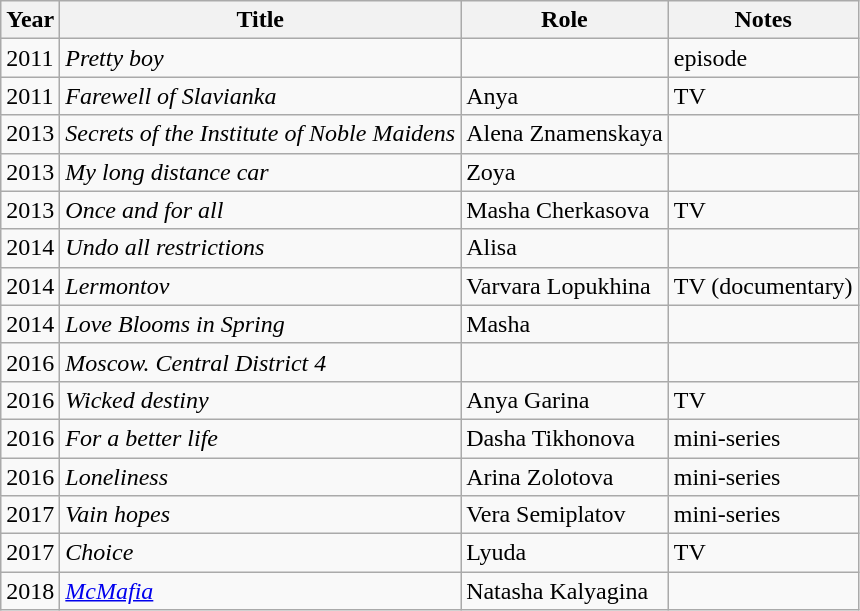<table class="wikitable sortable">
<tr>
<th>Year</th>
<th>Title</th>
<th>Role</th>
<th>Notes</th>
</tr>
<tr>
<td>2011</td>
<td><em>Pretty boy</em></td>
<td></td>
<td>episode</td>
</tr>
<tr>
<td>2011</td>
<td><em>Farewell of Slavianka</em></td>
<td>Anya</td>
<td>TV</td>
</tr>
<tr>
<td>2013</td>
<td><em>Secrets of the Institute of Noble Maidens</em></td>
<td>Alena Znamenskaya</td>
<td></td>
</tr>
<tr>
<td>2013</td>
<td><em>My long distance car</em></td>
<td>Zoya</td>
<td></td>
</tr>
<tr>
<td>2013</td>
<td><em>Once and for all</em></td>
<td>Masha Cherkasova</td>
<td>TV</td>
</tr>
<tr>
<td>2014</td>
<td><em>Undo all restrictions</em></td>
<td>Alisa</td>
<td></td>
</tr>
<tr>
<td>2014</td>
<td><em>Lermontov</em></td>
<td>Varvara Lopukhina</td>
<td>TV (documentary)</td>
</tr>
<tr>
<td>2014</td>
<td><em>Love Blooms in Spring</em></td>
<td>Masha</td>
<td></td>
</tr>
<tr>
<td>2016</td>
<td><em>Moscow. Central District 4</em></td>
<td></td>
<td></td>
</tr>
<tr>
<td>2016</td>
<td><em>Wicked destiny</em></td>
<td>Anya Garina</td>
<td>TV</td>
</tr>
<tr>
<td>2016</td>
<td><em>For a better life</em></td>
<td>Dasha Tikhonova</td>
<td>mini-series</td>
</tr>
<tr>
<td>2016</td>
<td><em>Loneliness</em></td>
<td>Arina Zolotova</td>
<td>mini-series</td>
</tr>
<tr>
<td>2017</td>
<td><em>Vain hopes</em></td>
<td>Vera Semiplatov</td>
<td>mini-series</td>
</tr>
<tr>
<td>2017</td>
<td><em>Choice</em></td>
<td>Lyuda</td>
<td>TV</td>
</tr>
<tr>
<td>2018</td>
<td><em><a href='#'>McMafia</a></em></td>
<td>Natasha Kalyagina</td>
<td></td>
</tr>
</table>
